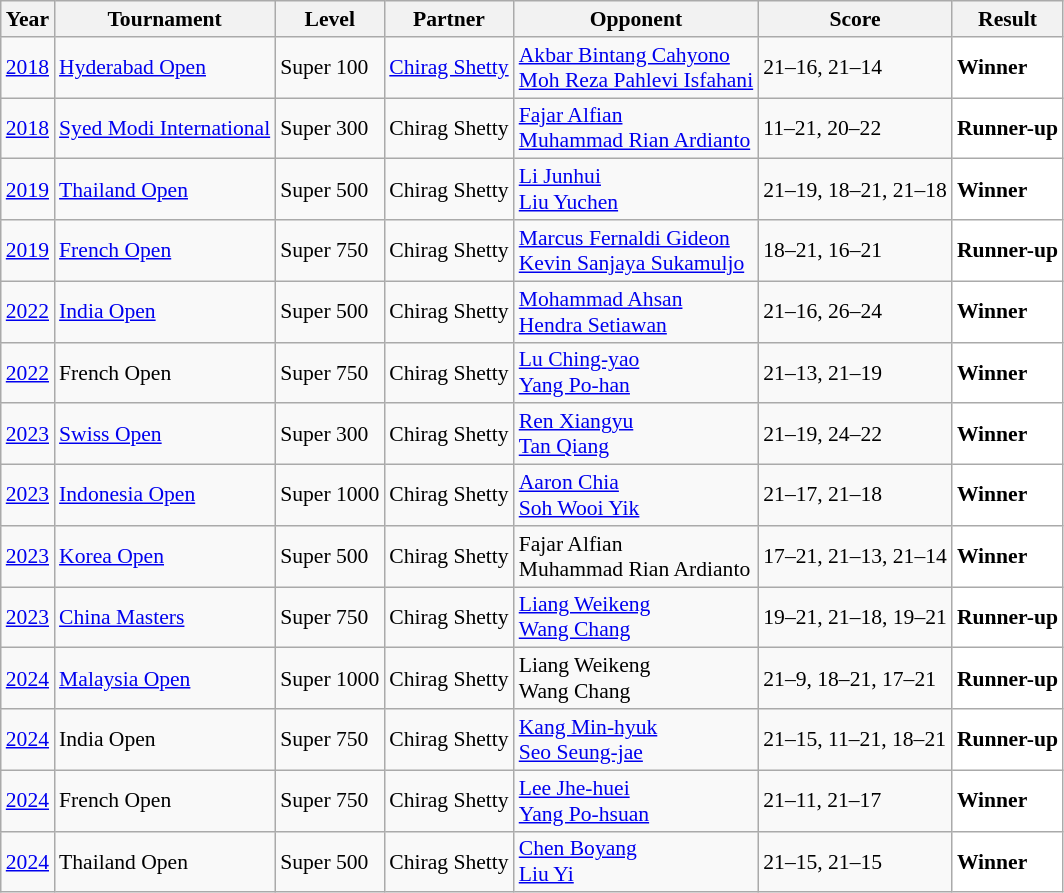<table class="sortable wikitable" style="font-size: 90%;">
<tr>
<th>Year</th>
<th>Tournament</th>
<th>Level</th>
<th>Partner</th>
<th>Opponent</th>
<th>Score</th>
<th>Result</th>
</tr>
<tr>
<td align="center"><a href='#'>2018</a></td>
<td align="left"><a href='#'>Hyderabad Open</a></td>
<td align="left">Super 100</td>
<td align="left"> <a href='#'>Chirag Shetty</a></td>
<td align="left"> <a href='#'>Akbar Bintang Cahyono</a><br> <a href='#'>Moh Reza Pahlevi Isfahani</a></td>
<td align="left">21–16, 21–14</td>
<td style="text-align:left; background:white"> <strong>Winner</strong></td>
</tr>
<tr>
<td align="center"><a href='#'>2018</a></td>
<td align="left"><a href='#'>Syed Modi International</a></td>
<td align="left">Super 300</td>
<td align="left"> Chirag Shetty</td>
<td align="left"> <a href='#'>Fajar Alfian</a><br> <a href='#'>Muhammad Rian Ardianto</a></td>
<td align="left">11–21, 20–22</td>
<td style="text-align:left; background:white"> <strong>Runner-up</strong></td>
</tr>
<tr>
<td align="center"><a href='#'>2019</a></td>
<td align="left"><a href='#'>Thailand Open</a></td>
<td align="left">Super 500</td>
<td align="left"> Chirag Shetty</td>
<td align="left"> <a href='#'>Li Junhui</a><br> <a href='#'>Liu Yuchen</a></td>
<td align="left">21–19, 18–21, 21–18</td>
<td style="text-align:left; background:white"> <strong>Winner</strong></td>
</tr>
<tr>
<td align="center"><a href='#'>2019</a></td>
<td align="left"><a href='#'>French Open</a></td>
<td align="left">Super 750</td>
<td align="left"> Chirag Shetty</td>
<td align="left"> <a href='#'>Marcus Fernaldi Gideon</a><br> <a href='#'>Kevin Sanjaya Sukamuljo</a></td>
<td align="left">18–21, 16–21</td>
<td style="text-align:left; background:white"> <strong>Runner-up</strong></td>
</tr>
<tr>
<td align="center"><a href='#'>2022</a></td>
<td align="left"><a href='#'>India Open</a></td>
<td align="left">Super 500</td>
<td align="left"> Chirag Shetty</td>
<td align="left"> <a href='#'>Mohammad Ahsan</a><br> <a href='#'>Hendra Setiawan</a></td>
<td align="left">21–16, 26–24</td>
<td style="text-align:left; background:white"> <strong>Winner</strong></td>
</tr>
<tr>
<td align="center"><a href='#'>2022</a></td>
<td align="left">French Open</td>
<td align="left">Super 750</td>
<td align="left"> Chirag Shetty</td>
<td align="left"> <a href='#'>Lu Ching-yao</a><br> <a href='#'>Yang Po-han</a></td>
<td align="left">21–13, 21–19</td>
<td style="text-align:left; background:white"> <strong>Winner</strong></td>
</tr>
<tr>
<td align="center"><a href='#'>2023</a></td>
<td align="left"><a href='#'>Swiss Open</a></td>
<td align="left">Super 300</td>
<td align="left"> Chirag Shetty</td>
<td align="left"> <a href='#'>Ren Xiangyu</a><br> <a href='#'>Tan Qiang</a></td>
<td align="left">21–19, 24–22</td>
<td style="text-align:left; background:white"> <strong>Winner</strong></td>
</tr>
<tr>
<td align="center"><a href='#'>2023</a></td>
<td align="left"><a href='#'>Indonesia Open</a></td>
<td align="left">Super 1000</td>
<td align="left"> Chirag Shetty</td>
<td align="left"> <a href='#'>Aaron Chia</a><br> <a href='#'>Soh Wooi Yik</a></td>
<td algin="left">21–17, 21–18</td>
<td style="text-align:left; background:white"> <strong>Winner</strong></td>
</tr>
<tr>
<td align="center"><a href='#'>2023</a></td>
<td align="left"><a href='#'>Korea Open</a></td>
<td align="left">Super 500</td>
<td align="left"> Chirag Shetty</td>
<td align="left"> Fajar Alfian<br> Muhammad Rian Ardianto</td>
<td algin="left">17–21, 21–13, 21–14</td>
<td style="text-align:left; background:white"> <strong>Winner</strong></td>
</tr>
<tr>
<td align="center"><a href='#'>2023</a></td>
<td align="left"><a href='#'>China Masters</a></td>
<td align="left">Super 750</td>
<td align="left"> Chirag Shetty</td>
<td align="left"> <a href='#'>Liang Weikeng</a><br> <a href='#'>Wang Chang</a></td>
<td algin="left">19–21, 21–18, 19–21</td>
<td style="text-align:left; background:white"> <strong>Runner-up</strong></td>
</tr>
<tr>
<td align="center"><a href='#'>2024</a></td>
<td align="left"><a href='#'>Malaysia Open</a></td>
<td align="left">Super 1000</td>
<td align="left"> Chirag Shetty</td>
<td align="left"> Liang Weikeng<br> Wang Chang</td>
<td align="left">21–9, 18–21, 17–21</td>
<td style="text-align:left; background:white"> <strong>Runner-up</strong></td>
</tr>
<tr>
<td align="center"><a href='#'>2024</a></td>
<td align="left">India Open</td>
<td align="left">Super 750</td>
<td align="left"> Chirag Shetty</td>
<td align="left"> <a href='#'>Kang Min-hyuk</a><br> <a href='#'>Seo Seung-jae</a></td>
<td align="left">21–15, 11–21, 18–21</td>
<td style="text-align:left; background:white"> <strong>Runner-up</strong></td>
</tr>
<tr>
<td align="center"><a href='#'>2024</a></td>
<td align="left">French Open</td>
<td align="left">Super 750</td>
<td align="left"> Chirag Shetty</td>
<td align="left"> <a href='#'>Lee Jhe-huei</a><br> <a href='#'>Yang Po-hsuan</a></td>
<td align="left">21–11, 21–17</td>
<td style="text-align:left; background:white"> <strong>Winner</strong></td>
</tr>
<tr>
<td align="center"><a href='#'>2024</a></td>
<td align="left">Thailand Open</td>
<td align="left">Super 500</td>
<td align="left"> Chirag Shetty</td>
<td align="left"> <a href='#'>Chen Boyang</a><br> <a href='#'>Liu Yi</a></td>
<td align="left">21–15, 21–15</td>
<td style="text-align:left; background:white"> <strong>Winner</strong></td>
</tr>
</table>
